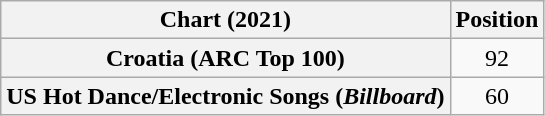<table class="wikitable plainrowheaders" style="text-align:center">
<tr>
<th scope="col">Chart (2021)</th>
<th scope="col">Position</th>
</tr>
<tr>
<th scope="row">Croatia (ARC Top 100)</th>
<td>92</td>
</tr>
<tr>
<th scope="row">US Hot Dance/Electronic Songs (<em>Billboard</em>)</th>
<td>60</td>
</tr>
</table>
